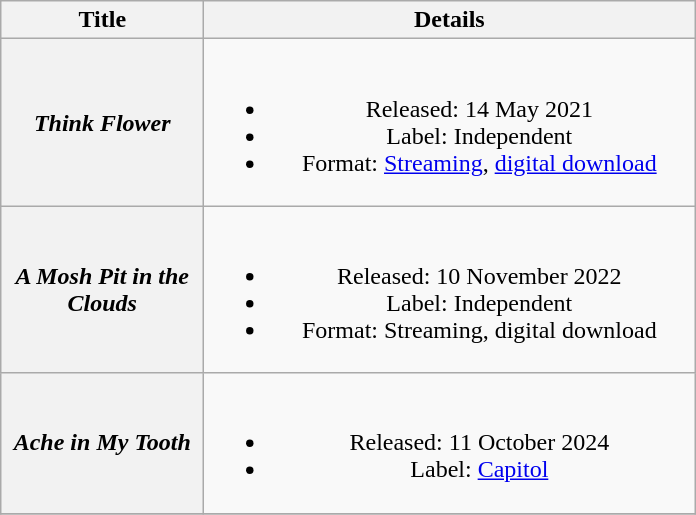<table class="wikitable plainrowheaders" style="text-align:center;">
<tr>
<th scope="col" style="width:8em;">Title</th>
<th scope="col" style="width:20em;">Details</th>
</tr>
<tr>
<th scope="row"><em>Think Flower</em></th>
<td><br><ul><li>Released: 14 May 2021</li><li>Label: Independent</li><li>Format: <a href='#'>Streaming</a>, <a href='#'>digital download</a></li></ul></td>
</tr>
<tr>
<th scope="row"><em>A Mosh Pit in the Clouds</em></th>
<td><br><ul><li>Released: 10 November 2022</li><li>Label: Independent</li><li>Format: Streaming, digital download</li></ul></td>
</tr>
<tr>
<th scope="row"><em>Ache in My Tooth</em></th>
<td><br><ul><li>Released: 11 October 2024</li><li>Label: <a href='#'>Capitol</a></li></ul></td>
</tr>
<tr>
</tr>
</table>
